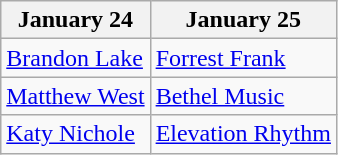<table class="wikitable">
<tr>
<th>January 24</th>
<th>January 25</th>
</tr>
<tr>
<td><a href='#'>Brandon Lake</a></td>
<td><a href='#'>Forrest Frank</a></td>
</tr>
<tr>
<td><a href='#'>Matthew West</a></td>
<td><a href='#'>Bethel Music</a></td>
</tr>
<tr>
<td><a href='#'>Katy Nichole</a></td>
<td><a href='#'>Elevation Rhythm</a></td>
</tr>
</table>
